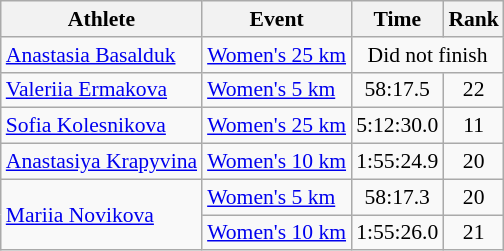<table class="wikitable" style="text-align:center; font-size:90%">
<tr>
<th>Athlete</th>
<th>Event</th>
<th>Time</th>
<th>Rank</th>
</tr>
<tr>
<td align=left><a href='#'>Anastasia Basalduk</a></td>
<td align=left><a href='#'>Women's 25 km</a></td>
<td colspan=2>Did not finish</td>
</tr>
<tr>
<td align=left><a href='#'>Valeriia Ermakova</a></td>
<td align=left><a href='#'>Women's 5 km</a></td>
<td>58:17.5</td>
<td>22</td>
</tr>
<tr>
<td align=left><a href='#'>Sofia Kolesnikova</a></td>
<td align=left><a href='#'>Women's 25 km</a></td>
<td>5:12:30.0</td>
<td>11</td>
</tr>
<tr>
<td align=left><a href='#'>Anastasiya Krapyvina</a></td>
<td align=left><a href='#'>Women's 10 km</a></td>
<td>1:55:24.9</td>
<td>20</td>
</tr>
<tr>
<td align=left rowspan=2><a href='#'>Mariia Novikova</a></td>
<td align=left><a href='#'>Women's 5 km</a></td>
<td>58:17.3</td>
<td>20</td>
</tr>
<tr>
<td align=left><a href='#'>Women's 10 km</a></td>
<td>1:55:26.0</td>
<td>21</td>
</tr>
</table>
